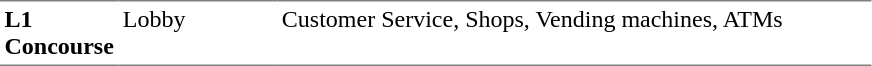<table table border=0 cellspacing=0 cellpadding=3>
<tr>
<td style="border-bottom:solid 1px gray; border-top:solid 1px gray;" valign=top width=50><strong>L1<br>Concourse</strong></td>
<td style="border-bottom:solid 1px gray; border-top:solid 1px gray;" valign=top width=100>Lobby</td>
<td style="border-bottom:solid 1px gray; border-top:solid 1px gray;" valign=top width=390>Customer Service, Shops, Vending machines, ATMs</td>
</tr>
</table>
